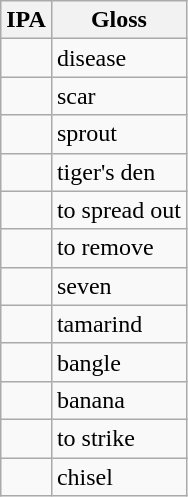<table class="wikitable">
<tr>
<th>IPA</th>
<th>Gloss</th>
</tr>
<tr>
<td></td>
<td>disease</td>
</tr>
<tr>
<td></td>
<td>scar</td>
</tr>
<tr>
<td></td>
<td>sprout</td>
</tr>
<tr>
<td></td>
<td>tiger's den</td>
</tr>
<tr>
<td></td>
<td>to spread out</td>
</tr>
<tr>
<td></td>
<td>to remove</td>
</tr>
<tr>
<td></td>
<td>seven</td>
</tr>
<tr>
<td></td>
<td>tamarind</td>
</tr>
<tr>
<td></td>
<td>bangle</td>
</tr>
<tr>
<td></td>
<td>banana</td>
</tr>
<tr>
<td></td>
<td>to strike</td>
</tr>
<tr>
<td></td>
<td>chisel</td>
</tr>
</table>
